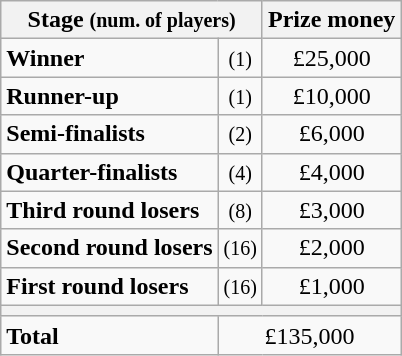<table class="wikitable">
<tr>
<th colspan=2>Stage <small>(num. of players)</small></th>
<th>Prize money</th>
</tr>
<tr>
<td><strong>Winner</strong></td>
<td align=center><small>(1)</small></td>
<td align=center>£25,000</td>
</tr>
<tr>
<td><strong>Runner-up</strong></td>
<td align=center><small>(1)</small></td>
<td align=center>£10,000</td>
</tr>
<tr>
<td><strong>Semi-finalists</strong></td>
<td align=center><small>(2)</small></td>
<td align=center>£6,000</td>
</tr>
<tr>
<td><strong>Quarter-finalists</strong></td>
<td align=center><small>(4)</small></td>
<td align=center>£4,000</td>
</tr>
<tr>
<td><strong>Third round losers</strong></td>
<td align=center><small>(8)</small></td>
<td align=center>£3,000</td>
</tr>
<tr>
<td><strong>Second round losers</strong></td>
<td align=center><small>(16)</small></td>
<td align=center>£2,000</td>
</tr>
<tr>
<td><strong>First round losers</strong></td>
<td align=center><small>(16)</small></td>
<td align=center>£1,000</td>
</tr>
<tr>
<th colspan=3></th>
</tr>
<tr>
<td><strong>Total</strong></td>
<td align=center colspan=2>£135,000</td>
</tr>
</table>
